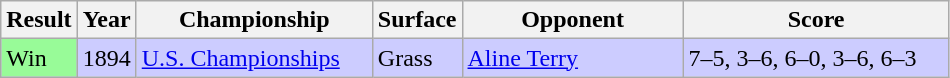<table class="sortable wikitable">
<tr>
<th>Result</th>
<th style="width:30px">Year</th>
<th style="width:150px">Championship</th>
<th style="width:50px">Surface</th>
<th style="width:140px">Opponent</th>
<th style="width:170px" class="unsortable">Score</th>
</tr>
<tr style="background:#ccf;">
<td style="background:#98fb98;">Win</td>
<td>1894</td>
<td><a href='#'>U.S. Championships</a></td>
<td>Grass</td>
<td> <a href='#'>Aline Terry</a></td>
<td>7–5, 3–6, 6–0, 3–6, 6–3</td>
</tr>
</table>
